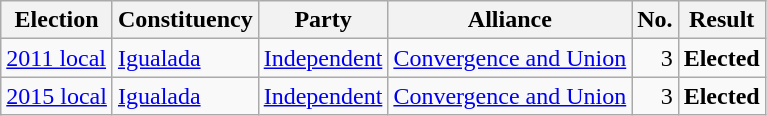<table class="wikitable" style="text-align:left;">
<tr>
<th scope=col>Election</th>
<th scope=col>Constituency</th>
<th scope=col>Party</th>
<th scope=col>Alliance</th>
<th scope=col>No.</th>
<th scope=col>Result</th>
</tr>
<tr>
<td><a href='#'>2011 local</a></td>
<td><a href='#'>Igualada</a></td>
<td><a href='#'>Independent</a></td>
<td><a href='#'>Convergence and Union</a></td>
<td align=right>3</td>
<td><strong>Elected</strong></td>
</tr>
<tr>
<td><a href='#'>2015 local</a></td>
<td><a href='#'>Igualada</a></td>
<td><a href='#'>Independent</a></td>
<td><a href='#'>Convergence and Union</a></td>
<td align=right>3</td>
<td><strong>Elected</strong></td>
</tr>
</table>
